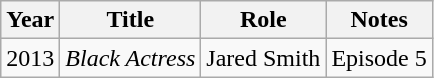<table class="wikitable">
<tr>
<th>Year</th>
<th>Title</th>
<th>Role</th>
<th class="unsortable">Notes</th>
</tr>
<tr>
<td>2013</td>
<td><em>Black Actress</em></td>
<td>Jared Smith</td>
<td>Episode 5</td>
</tr>
</table>
